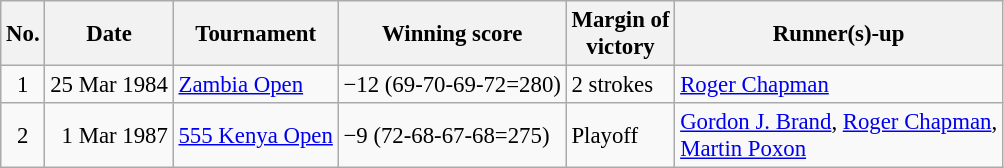<table class="wikitable" style="font-size:95%;">
<tr>
<th>No.</th>
<th>Date</th>
<th>Tournament</th>
<th>Winning score</th>
<th>Margin of<br>victory</th>
<th>Runner(s)-up</th>
</tr>
<tr>
<td align=center>1</td>
<td align=right>25 Mar 1984</td>
<td><a href='#'>Zambia Open</a></td>
<td>−12 (69-70-69-72=280)</td>
<td>2 strokes</td>
<td> <a href='#'>Roger Chapman</a></td>
</tr>
<tr>
<td align=center>2</td>
<td align=right>1 Mar 1987</td>
<td><a href='#'>555 Kenya Open</a></td>
<td>−9 (72-68-67-68=275)</td>
<td>Playoff</td>
<td> <a href='#'>Gordon J. Brand</a>,  <a href='#'>Roger Chapman</a>,<br> <a href='#'>Martin Poxon</a></td>
</tr>
</table>
